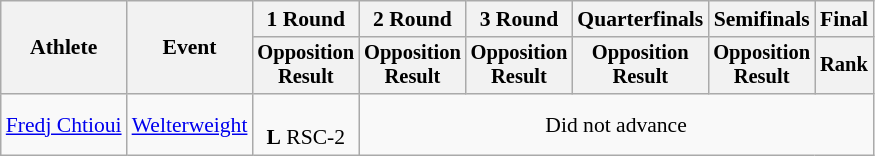<table class="wikitable" style="font-size:90%">
<tr>
<th rowspan="2">Athlete</th>
<th rowspan="2">Event</th>
<th>1 Round</th>
<th>2 Round</th>
<th>3 Round</th>
<th>Quarterfinals</th>
<th>Semifinals</th>
<th colspan=2>Final</th>
</tr>
<tr style="font-size:95%">
<th>Opposition<br>Result</th>
<th>Opposition<br>Result</th>
<th>Opposition<br>Result</th>
<th>Opposition<br>Result</th>
<th>Opposition<br>Result</th>
<th colspan=2>Rank</th>
</tr>
<tr align=center>
<td align=left><a href='#'>Fredj Chtioui</a></td>
<td align=left><a href='#'>Welterweight</a></td>
<td><br><strong>L</strong> RSC-2</td>
<td colspan=6>Did not advance</td>
</tr>
</table>
